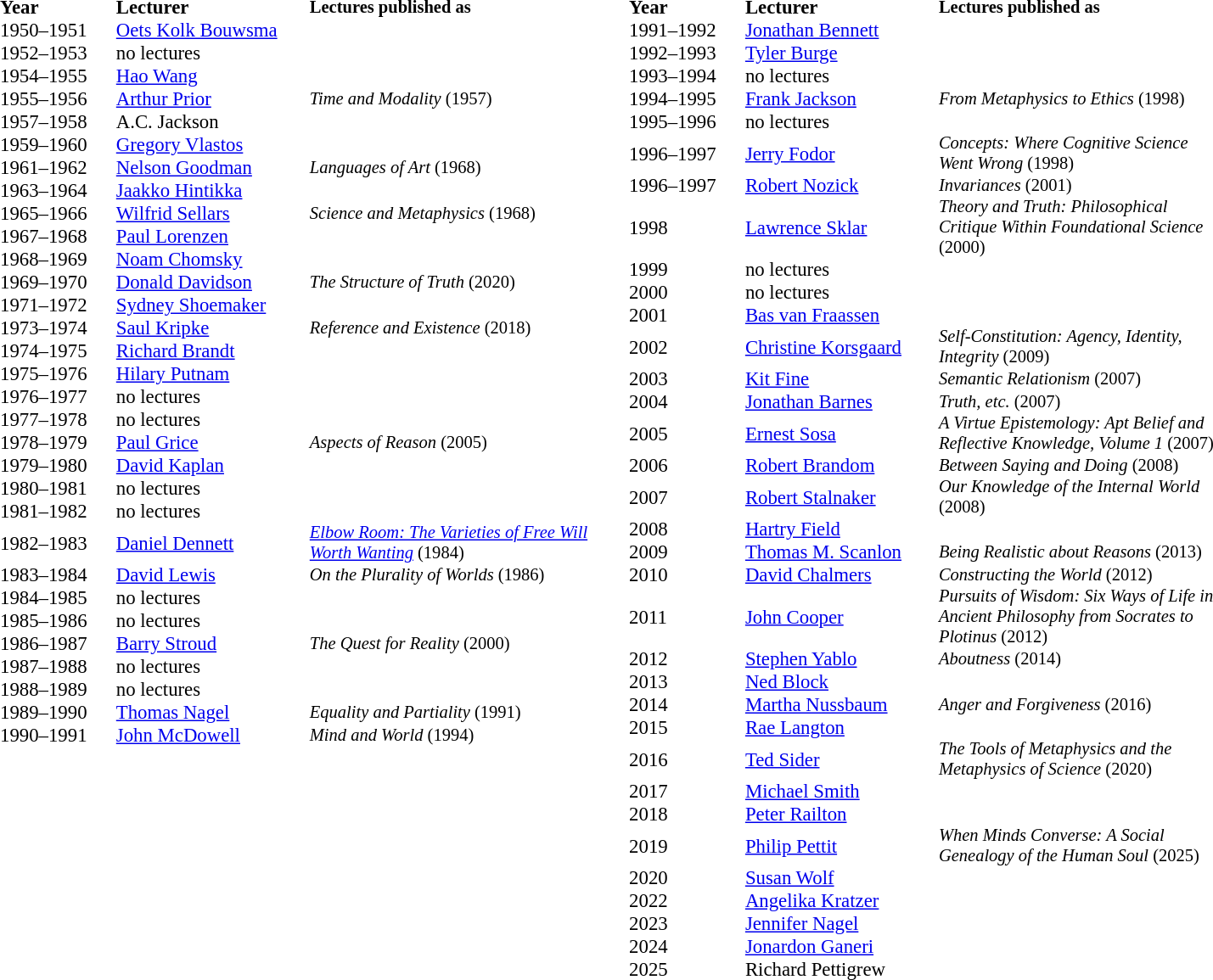<table cellspacing="0" cellpadding="0">
<tr style="vertical-align:top;">
<td><br><table style="font-size:95%;" cellspacing="0" cellpadding="0">
<tr>
<td style="width:6em;"><strong>Year</strong></td>
<td style="width:10em;"><strong>Lecturer</strong></td>
<td style="width:16em; font-size:90%;"><strong>Lectures published as</strong></td>
</tr>
<tr>
<td>1950–1951</td>
<td><a href='#'>Oets Kolk Bouwsma</a></td>
<td></td>
</tr>
<tr>
<td>1952–1953</td>
<td colspan="2">no lectures</td>
</tr>
<tr>
<td>1954–1955</td>
<td><a href='#'>Hao Wang</a></td>
<td></td>
</tr>
<tr>
<td>1955–1956</td>
<td><a href='#'>Arthur Prior</a></td>
<td style="font-size:90%;"><em>Time and Modality</em> (1957)</td>
</tr>
<tr>
<td>1957–1958</td>
<td>A.C. Jackson</td>
</tr>
<tr>
<td>1959–1960</td>
<td><a href='#'>Gregory Vlastos</a></td>
<td></td>
</tr>
<tr>
<td>1961–1962</td>
<td><a href='#'>Nelson Goodman</a></td>
<td style="font-size:90%;"><em>Languages of Art</em> (1968)</td>
</tr>
<tr>
<td>1963–1964</td>
<td><a href='#'>Jaakko Hintikka</a></td>
<td></td>
</tr>
<tr>
<td>1965–1966</td>
<td><a href='#'>Wilfrid Sellars</a></td>
<td style="font-size:90%;"><em>Science and Metaphysics</em> (1968)</td>
</tr>
<tr>
<td>1967–1968</td>
<td><a href='#'>Paul Lorenzen</a></td>
<td></td>
</tr>
<tr>
<td>1968–1969</td>
<td><a href='#'>Noam Chomsky</a></td>
<td></td>
</tr>
<tr>
<td>1969–1970</td>
<td><a href='#'>Donald Davidson</a></td>
<td style="font-size:90%;"><em>The Structure of Truth</em> (2020)</td>
</tr>
<tr>
<td>1971–1972</td>
<td><a href='#'>Sydney Shoemaker</a></td>
<td></td>
</tr>
<tr>
<td>1973–1974</td>
<td><a href='#'>Saul Kripke</a></td>
<td style="font-size:90%;"><em>Reference and Existence</em> (2018)</td>
</tr>
<tr>
<td>1974–1975</td>
<td><a href='#'>Richard Brandt</a></td>
<td></td>
</tr>
<tr>
<td>1975–1976</td>
<td><a href='#'>Hilary Putnam</a></td>
<td></td>
</tr>
<tr>
<td>1976–1977</td>
<td colspan="2">no lectures</td>
</tr>
<tr>
<td>1977–1978</td>
<td colspan="2">no lectures</td>
</tr>
<tr>
<td>1978–1979</td>
<td><a href='#'>Paul Grice</a></td>
<td style="font-size:90%;"><em>Aspects of Reason</em> (2005)</td>
</tr>
<tr>
<td>1979–1980</td>
<td><a href='#'>David Kaplan</a></td>
<td></td>
</tr>
<tr>
<td>1980–1981</td>
<td colspan="2">no lectures</td>
</tr>
<tr>
<td>1981–1982</td>
<td colspan="2">no lectures</td>
</tr>
<tr>
<td>1982–1983</td>
<td><a href='#'>Daniel Dennett</a></td>
<td style="font-size:90%;"><em><a href='#'>Elbow Room: The Varieties of Free Will Worth Wanting</a></em> (1984)</td>
</tr>
<tr>
<td>1983–1984</td>
<td><a href='#'>David Lewis</a></td>
<td style="font-size:90%;"><em>On the Plurality of Worlds</em> (1986)</td>
</tr>
<tr>
<td>1984–1985</td>
<td colspan="2">no lectures</td>
</tr>
<tr>
<td>1985–1986</td>
<td colspan="2">no lectures</td>
</tr>
<tr>
<td>1986–1987</td>
<td><a href='#'>Barry Stroud</a></td>
<td style="font-size:90%;"><em>The Quest for Reality</em> (2000)</td>
</tr>
<tr>
<td>1987–1988</td>
<td colspan="2">no lectures</td>
</tr>
<tr>
<td>1988–1989</td>
<td colspan="2">no lectures</td>
</tr>
<tr>
<td>1989–1990</td>
<td><a href='#'>Thomas Nagel</a></td>
<td style="font-size:90%;"><em>Equality and Partiality</em> (1991)</td>
</tr>
<tr>
<td>1990–1991</td>
<td><a href='#'>John McDowell</a></td>
<td style="font-size:90%;"><em>Mind and World</em> (1994)</td>
</tr>
</table>
</td>
<td style="width:2em;"></td>
<td><br><table style="font-size:95%;" cellspacing="0" cellpadding="0">
<tr>
<td style="width:6em;"><strong>Year</strong></td>
<td style="width:10em;"><strong>Lecturer</strong></td>
<td style="width:16em; font-size:90%;"><strong>Lectures published as</strong></td>
</tr>
<tr>
<td>1991–1992</td>
<td><a href='#'>Jonathan Bennett</a></td>
<td></td>
</tr>
<tr>
<td>1992–1993</td>
<td><a href='#'>Tyler Burge</a></td>
<td></td>
</tr>
<tr>
<td>1993–1994</td>
<td colspan="2">no lectures</td>
</tr>
<tr>
<td>1994–1995</td>
<td><a href='#'>Frank Jackson</a></td>
<td style="font-size:90%;"><em>From Metaphysics to Ethics</em> (1998)</td>
</tr>
<tr>
<td>1995–1996</td>
<td colspan="2">no lectures</td>
</tr>
<tr>
<td>1996–1997</td>
<td><a href='#'>Jerry Fodor</a></td>
<td style="font-size:90%;"><em>Concepts: Where Cognitive Science Went Wrong</em> (1998)</td>
</tr>
<tr>
<td>1996–1997</td>
<td><a href='#'>Robert Nozick</a></td>
<td style="font-size:90%;"><em>Invariances</em> (2001)</td>
</tr>
<tr>
<td>1998</td>
<td><a href='#'>Lawrence Sklar</a></td>
<td style="font-size:90%;"><em>Theory and Truth: Philosophical Critique Within Foundational Science</em> (2000)</td>
</tr>
<tr>
<td>1999</td>
<td colspan="2">no lectures</td>
</tr>
<tr>
<td>2000</td>
<td colspan="2">no lectures</td>
</tr>
<tr>
<td>2001</td>
<td><a href='#'>Bas van Fraassen</a></td>
<td></td>
</tr>
<tr>
<td>2002</td>
<td><a href='#'>Christine Korsgaard</a></td>
<td style="font-size:90%;"><em>Self-Constitution: Agency, Identity, Integrity</em> (2009)</td>
</tr>
<tr>
<td>2003</td>
<td><a href='#'>Kit Fine</a></td>
<td style="font-size:90%;"><em>Semantic Relationism</em> (2007)</td>
</tr>
<tr>
<td>2004</td>
<td><a href='#'>Jonathan Barnes</a></td>
<td style="font-size:90%;"><em>Truth, etc.</em> (2007)</td>
</tr>
<tr>
<td>2005</td>
<td><a href='#'>Ernest Sosa</a></td>
<td style="font-size:90%;"><em>A Virtue Epistemology: Apt Belief and Reflective Knowledge, Volume 1</em> (2007)</td>
</tr>
<tr>
<td>2006</td>
<td><a href='#'>Robert Brandom</a></td>
<td style="font-size:90%;"><em>Between Saying and Doing</em> (2008)</td>
</tr>
<tr>
<td>2007</td>
<td><a href='#'>Robert Stalnaker</a></td>
<td style="font-size:90%;"><em>Our Knowledge of the Internal World</em> (2008)</td>
</tr>
<tr>
<td>2008</td>
<td><a href='#'>Hartry Field</a></td>
<td></td>
</tr>
<tr>
<td>2009</td>
<td><a href='#'>Thomas M. Scanlon</a></td>
<td style="font-size:90%;"><em>Being Realistic about Reasons</em> (2013)</td>
</tr>
<tr>
<td>2010</td>
<td><a href='#'>David Chalmers</a></td>
<td style="font-size:90%;"><em>Constructing the World</em> (2012)</td>
</tr>
<tr>
<td>2011</td>
<td><a href='#'>John Cooper</a></td>
<td style="font-size:90%;"><em>Pursuits of Wisdom: Six Ways of Life in Ancient Philosophy from Socrates to Plotinus</em> (2012)</td>
</tr>
<tr>
<td>2012</td>
<td><a href='#'>Stephen Yablo</a></td>
<td style="font-size:90%;"><em>Aboutness</em> (2014)</td>
</tr>
<tr>
<td>2013</td>
<td><a href='#'>Ned Block</a></td>
<td></td>
</tr>
<tr>
<td>2014</td>
<td><a href='#'>Martha Nussbaum</a></td>
<td style="font-size:90%;"><em>Anger and Forgiveness</em> (2016)</td>
</tr>
<tr>
<td>2015</td>
<td><a href='#'>Rae Langton</a></td>
<td></td>
</tr>
<tr>
<td>2016</td>
<td><a href='#'>Ted Sider</a></td>
<td style="font-size:90%;"><em>The Tools of Metaphysics and the Metaphysics of Science</em> (2020)</td>
</tr>
<tr>
<td>2017</td>
<td><a href='#'>Michael Smith</a></td>
</tr>
<tr>
<td>2018</td>
<td><a href='#'>Peter Railton</a></td>
</tr>
<tr>
<td>2019</td>
<td><a href='#'>Philip Pettit</a></td>
<td style="font-size:90%;"><em>When Minds Converse: A Social Genealogy of the Human Soul</em> (2025)</td>
</tr>
<tr>
<td>2020</td>
<td><a href='#'>Susan Wolf</a></td>
</tr>
<tr>
<td>2022</td>
<td><a href='#'>Angelika Kratzer</a></td>
</tr>
<tr>
<td>2023</td>
<td><a href='#'>Jennifer Nagel</a></td>
</tr>
<tr>
<td>2024</td>
<td><a href='#'>Jonardon Ganeri</a></td>
</tr>
<tr>
<td>2025</td>
<td>Richard Pettigrew</td>
</tr>
</table>
</td>
</tr>
</table>
